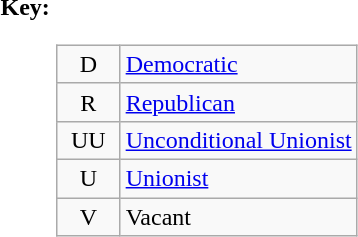<table>
<tr valign=top>
<th>Key:</th>
<td><br><table class=wikitable>
<tr>
<td align=center width=35px >D</td>
<td><a href='#'>Democratic</a></td>
</tr>
<tr>
<td align=center width=35px >R</td>
<td><a href='#'>Republican</a></td>
</tr>
<tr>
<td align=center width=35px >UU</td>
<td><a href='#'>Unconditional Unionist</a></td>
</tr>
<tr>
<td align=center width=35px >U</td>
<td><a href='#'>Unionist</a></td>
</tr>
<tr>
<td align=center width=35px >V</td>
<td>Vacant</td>
</tr>
</table>
</td>
</tr>
</table>
